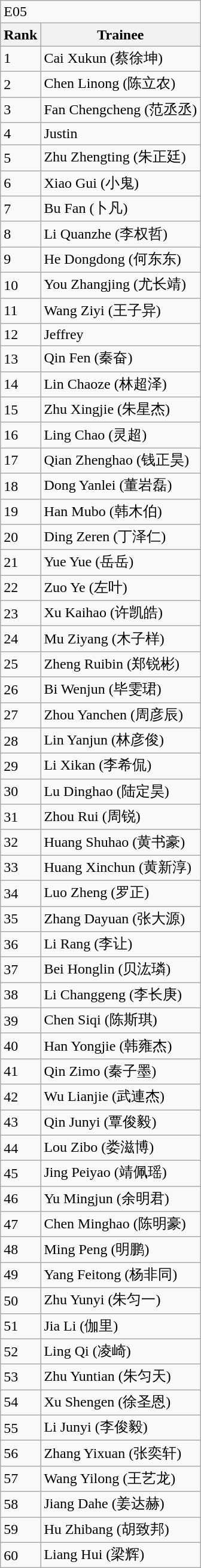<table class="wikitable sortable mw-collapsible">
<tr>
<td colspan="2">E05</td>
</tr>
<tr>
<th>Rank</th>
<th>Trainee</th>
</tr>
<tr>
<td>1</td>
<td>Cai Xukun (蔡徐坤)</td>
</tr>
<tr>
<td>2</td>
<td>Chen Linong (陈立农)</td>
</tr>
<tr>
<td>3</td>
<td>Fan Chengcheng (范丞丞)</td>
</tr>
<tr>
<td>4</td>
<td>Justin</td>
</tr>
<tr>
<td>5</td>
<td>Zhu Zhengting (朱正廷)</td>
</tr>
<tr>
<td>6</td>
<td>Xiao Gui (小鬼)</td>
</tr>
<tr>
<td>7</td>
<td>Bu Fan (卜凡)</td>
</tr>
<tr>
<td>8</td>
<td>Li Quanzhe (李权哲)</td>
</tr>
<tr>
<td>9</td>
<td>He Dongdong (何东东)</td>
</tr>
<tr>
<td>10</td>
<td>You Zhangjing (尤长靖)</td>
</tr>
<tr>
<td>11</td>
<td>Wang Ziyi (王子异)</td>
</tr>
<tr>
<td>12</td>
<td>Jeffrey</td>
</tr>
<tr>
<td>13</td>
<td>Qin Fen (秦奋)</td>
</tr>
<tr>
<td>14</td>
<td>Lin Chaoze (林超泽)</td>
</tr>
<tr>
<td>15</td>
<td>Zhu Xingjie (朱星杰)</td>
</tr>
<tr>
<td>16</td>
<td>Ling Chao (灵超)</td>
</tr>
<tr>
<td>17</td>
<td>Qian Zhenghao (钱正昊)</td>
</tr>
<tr>
<td>18</td>
<td>Dong Yanlei (董岩磊)</td>
</tr>
<tr>
<td>19</td>
<td>Han Mubo (韩木伯)</td>
</tr>
<tr>
<td>20</td>
<td>Ding Zeren (丁泽仁)</td>
</tr>
<tr>
<td>21</td>
<td>Yue Yue (岳岳)</td>
</tr>
<tr>
<td>22</td>
<td>Zuo Ye (左叶)</td>
</tr>
<tr>
<td>23</td>
<td>Xu Kaihao (许凯皓)</td>
</tr>
<tr>
<td>24</td>
<td>Mu Ziyang (木子样)</td>
</tr>
<tr>
<td>25</td>
<td>Zheng Ruibin (郑锐彬)</td>
</tr>
<tr>
<td>26</td>
<td>Bi Wenjun (毕雯珺)</td>
</tr>
<tr>
<td>27</td>
<td>Zhou Yanchen (周彦辰)</td>
</tr>
<tr>
<td>28</td>
<td>Lin Yanjun (林彦俊)</td>
</tr>
<tr>
<td>29</td>
<td>Li Xikan (李希侃)</td>
</tr>
<tr>
<td>30</td>
<td>Lu Dinghao (陆定昊)</td>
</tr>
<tr>
<td>31</td>
<td>Zhou Rui (周锐)</td>
</tr>
<tr>
<td>32</td>
<td>Huang Shuhao (黄书豪)</td>
</tr>
<tr>
<td>33</td>
<td>Huang Xinchun (黄新淳)</td>
</tr>
<tr>
<td>34</td>
<td>Luo Zheng (罗正)</td>
</tr>
<tr>
<td>35</td>
<td>Zhang Dayuan (张大源)</td>
</tr>
<tr>
<td>36</td>
<td>Li Rang (李让)</td>
</tr>
<tr>
<td>37</td>
<td>Bei Honglin (贝汯璘)</td>
</tr>
<tr>
<td>38</td>
<td>Li Changgeng (李长庚)</td>
</tr>
<tr>
<td>39</td>
<td>Chen Siqi (陈斯琪)</td>
</tr>
<tr>
<td>40</td>
<td>Han Yongjie (韩雍杰)</td>
</tr>
<tr>
<td>41</td>
<td>Qin Zimo (秦子墨)</td>
</tr>
<tr>
<td>42</td>
<td>Wu Lianjie (武連杰)</td>
</tr>
<tr>
<td>43</td>
<td>Qin Junyi (覃俊毅)</td>
</tr>
<tr>
<td>44</td>
<td>Lou Zibo (娄滋博)</td>
</tr>
<tr>
<td>45</td>
<td>Jing Peiyao (靖佩瑶)</td>
</tr>
<tr>
<td>46</td>
<td>Yu Mingjun (余明君)</td>
</tr>
<tr>
<td>47</td>
<td>Chen Minghao (陈明豪)</td>
</tr>
<tr>
<td>48</td>
<td>Ming Peng (明鹏)</td>
</tr>
<tr>
<td>49</td>
<td>Yang Feitong (杨非同)</td>
</tr>
<tr>
<td>50</td>
<td>Zhu Yunyi (朱匀一)</td>
</tr>
<tr>
<td>51</td>
<td>Jia Li (伽里)</td>
</tr>
<tr>
<td>52</td>
<td>Ling Qi (凌崎)</td>
</tr>
<tr>
<td>53</td>
<td>Zhu Yuntian (朱匀天)</td>
</tr>
<tr>
<td>54</td>
<td>Xu Shengen (徐圣恩)</td>
</tr>
<tr>
<td>55</td>
<td>Li Junyi (李俊毅)</td>
</tr>
<tr>
<td>56</td>
<td>Zhang Yixuan (张奕轩)</td>
</tr>
<tr>
<td>57</td>
<td>Wang Yilong (王艺龙)</td>
</tr>
<tr>
<td>58</td>
<td>Jiang Dahe (姜达赫)</td>
</tr>
<tr>
<td>59</td>
<td>Hu Zhibang (胡致邦)</td>
</tr>
<tr>
<td>60</td>
<td>Liang Hui (梁辉)</td>
</tr>
</table>
